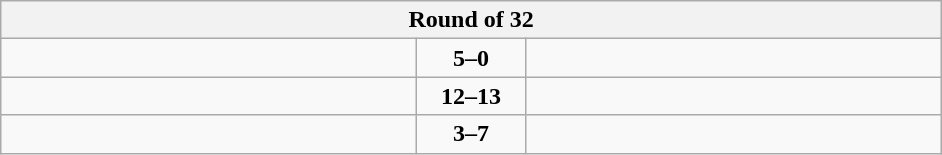<table class="wikitable" style="text-align: center;">
<tr>
<th colspan=3>Round of 32</th>
</tr>
<tr>
<td align=left width="270"><strong></strong></td>
<td align=center width="65"><strong>5–0</strong></td>
<td align=left width="270"></td>
</tr>
<tr>
<td align=left></td>
<td align=center><strong>12–13</strong></td>
<td align=left><strong></strong></td>
</tr>
<tr>
<td align=left></td>
<td align=center><strong>3–7</strong></td>
<td align=left><strong></strong></td>
</tr>
</table>
